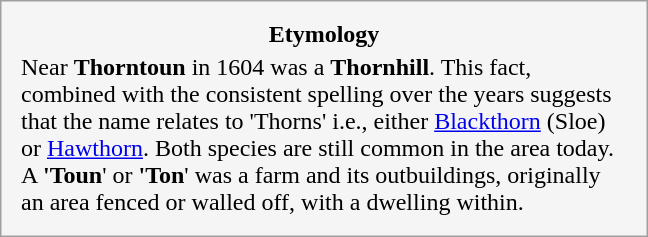<table style="float:left; margin:1em 1em 1em 1em; width:27em; border: 1px solid #a0a0a0; padding: 10px; background-color: #F5F5F5; text-align:left;">
<tr style="text-align:center;">
<td><strong>Etymology</strong></td>
</tr>
<tr style="text-align:left; font-size:x-medium;">
<td>Near <strong>Thorntoun</strong> in 1604 was a <strong>Thornhill</strong>. This fact, combined with the consistent spelling over the years suggests that the name relates to 'Thorns' i.e., either <a href='#'>Blackthorn</a> (Sloe) or <a href='#'>Hawthorn</a>. Both species are still common in the area today. A <strong>'Toun</strong>' or <strong>'Ton</strong>' was a farm and its outbuildings, originally an area fenced or walled off, with a dwelling within.</td>
</tr>
</table>
